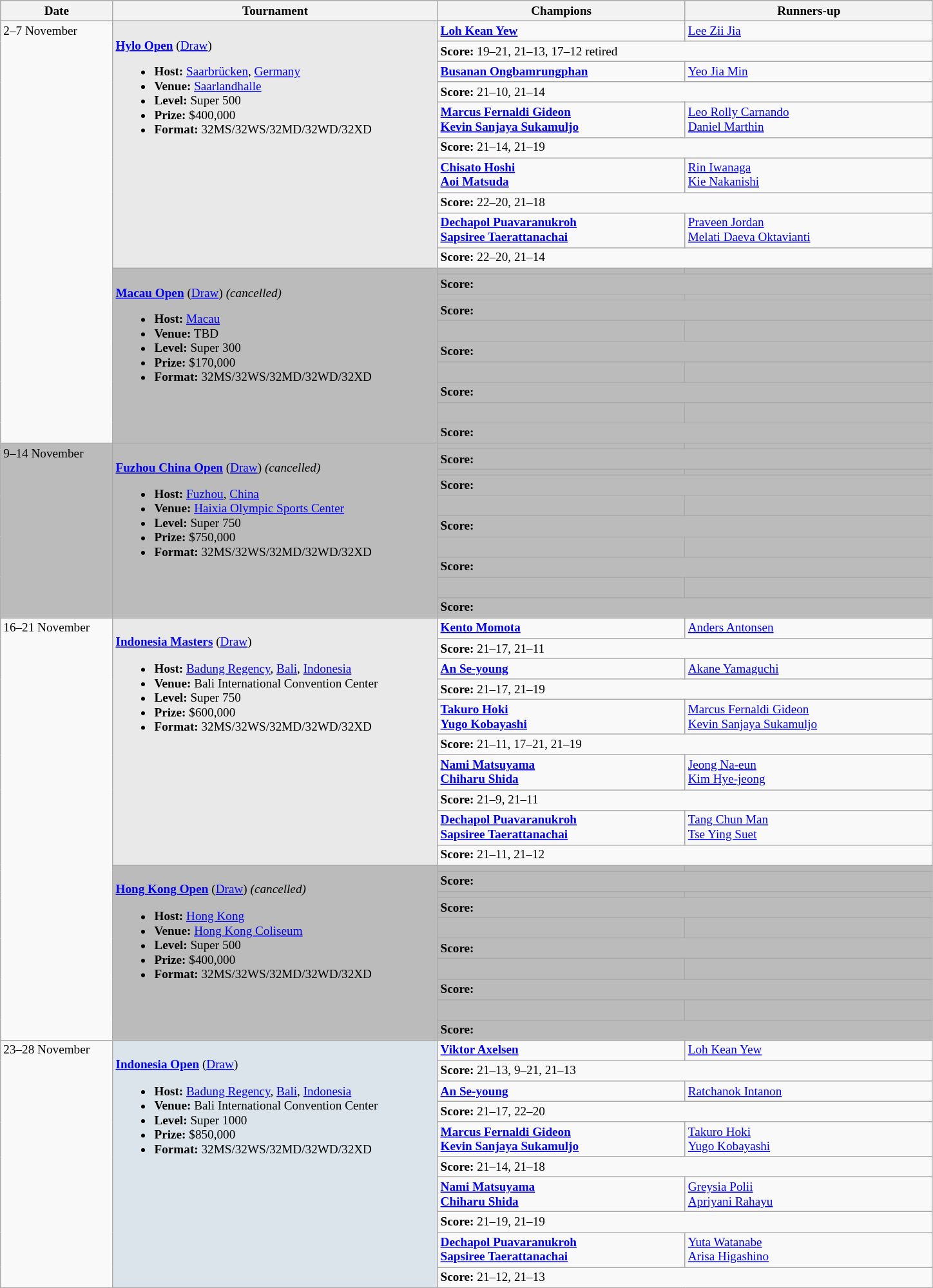<table class="wikitable" style="font-size:80%">
<tr>
<th width="110">Date</th>
<th width="330">Tournament</th>
<th width="250">Champions</th>
<th width="250">Runners-up</th>
</tr>
<tr valign="top">
<td rowspan="20">2–7 November</td>
<td bgcolor="#E9E9E9" rowspan="10"><br><strong> <a href='#'>Hylo Open</a></strong> (<a href='#'>Draw</a>)<ul><li><strong>Host:</strong> <a href='#'>Saarbrücken</a>, <a href='#'>Germany</a></li><li><strong>Venue:</strong> <a href='#'>Saarlandhalle</a></li><li><strong>Level:</strong> Super 500</li><li><strong>Prize:</strong> $400,000</li><li><strong>Format:</strong> 32MS/32WS/32MD/32WD/32XD</li></ul></td>
<td><strong> <a href='#'>Loh Kean Yew</a></strong></td>
<td> <a href='#'>Lee Zii Jia</a></td>
</tr>
<tr>
<td colspan="2"><strong>Score:</strong> 19–21, 21–13, 17–12 retired</td>
</tr>
<tr valign="top">
<td><strong> <a href='#'>Busanan Ongbamrungphan</a></strong></td>
<td> <a href='#'>Yeo Jia Min</a></td>
</tr>
<tr>
<td colspan="2"><strong>Score:</strong> 21–10, 21–14</td>
</tr>
<tr valign="top">
<td><strong> <a href='#'>Marcus Fernaldi Gideon</a><br> <a href='#'>Kevin Sanjaya Sukamuljo</a></strong></td>
<td> <a href='#'>Leo Rolly Carnando</a><br> <a href='#'>Daniel Marthin</a></td>
</tr>
<tr>
<td colspan="2"><strong>Score:</strong> 21–14, 21–19</td>
</tr>
<tr valign="top">
<td><strong> <a href='#'>Chisato Hoshi</a><br> <a href='#'>Aoi Matsuda</a></strong></td>
<td> <a href='#'>Rin Iwanaga</a><br> <a href='#'>Kie Nakanishi</a></td>
</tr>
<tr>
<td colspan="2"><strong>Score:</strong> 22–20, 21–18</td>
</tr>
<tr valign="top">
<td><strong> <a href='#'>Dechapol Puavaranukroh</a><br> <a href='#'>Sapsiree Taerattanachai</a></strong></td>
<td> <a href='#'>Praveen Jordan</a><br> <a href='#'>Melati Daeva Oktavianti</a></td>
</tr>
<tr>
<td colspan="2"><strong>Score:</strong> 22–20, 21–14</td>
</tr>
<tr valign="top" bgcolor="#BBBBBB">
<td bgcolor="#BBBBBB" rowspan="10"><br><strong> <a href='#'>Macau Open</a></strong> (<a href='#'>Draw</a>) <em>(cancelled)</em><ul><li><strong>Host:</strong> <a href='#'>Macau</a></li><li><strong>Venue:</strong> TBD</li><li><strong>Level:</strong> Super 300</li><li><strong>Prize:</strong> $170,000</li><li><strong>Format:</strong> 32MS/32WS/32MD/32WD/32XD</li></ul></td>
<td><strong> </strong></td>
<td></td>
</tr>
<tr bgcolor="#BBBBBB">
<td colspan="2"><strong>Score:</strong></td>
</tr>
<tr valign="top" bgcolor="#BBBBBB">
<td><strong> </strong></td>
<td></td>
</tr>
<tr bgcolor="#BBBBBB">
<td colspan="2"><strong>Score:</strong></td>
</tr>
<tr valign="top" bgcolor="#BBBBBB">
<td><strong> <br> </strong></td>
<td> <br></td>
</tr>
<tr bgcolor="#BBBBBB">
<td colspan="2"><strong>Score:</strong></td>
</tr>
<tr valign="top" bgcolor="#BBBBBB">
<td><strong> <br> </strong></td>
<td> <br></td>
</tr>
<tr bgcolor="#BBBBBB">
<td colspan="2"><strong>Score:</strong></td>
</tr>
<tr valign="top" bgcolor="#BBBBBB">
<td><strong> <br> </strong></td>
<td> <br></td>
</tr>
<tr bgcolor="#BBBBBB">
<td colspan="2"><strong>Score:</strong></td>
</tr>
<tr valign="top" bgcolor="#BBBBBB">
<td rowspan="10">9–14 November</td>
<td bgcolor="#BBBBBB" rowspan="10"><br><strong> <a href='#'>Fuzhou China Open</a></strong> (<a href='#'>Draw</a>) <em>(cancelled)</em><ul><li><strong>Host:</strong> <a href='#'>Fuzhou</a>, <a href='#'>China</a></li><li><strong>Venue:</strong> <a href='#'>Haixia Olympic Sports Center</a></li><li><strong>Level:</strong> Super 750</li><li><strong>Prize:</strong> $750,000</li><li><strong>Format:</strong> 32MS/32WS/32MD/32WD/32XD</li></ul></td>
<td><strong> </strong></td>
<td></td>
</tr>
<tr bgcolor="#BBBBBB">
<td colspan="2"><strong>Score:</strong></td>
</tr>
<tr valign="top" bgcolor="#BBBBBB">
<td><strong> </strong></td>
<td></td>
</tr>
<tr bgcolor="#BBBBBB">
<td colspan="2"><strong>Score:</strong></td>
</tr>
<tr valign="top" bgcolor="#BBBBBB">
<td><strong> <br> </strong></td>
<td> <br></td>
</tr>
<tr bgcolor="#BBBBBB">
<td colspan="2"><strong>Score:</strong></td>
</tr>
<tr valign="top" bgcolor="#BBBBBB">
<td><strong> <br> </strong></td>
<td> <br></td>
</tr>
<tr bgcolor="#BBBBBB">
<td colspan="2"><strong>Score:</strong></td>
</tr>
<tr valign="top" bgcolor="#BBBBBB">
<td><strong> <br> </strong></td>
<td> <br></td>
</tr>
<tr bgcolor="#BBBBBB">
<td colspan="2"><strong>Score:</strong></td>
</tr>
<tr valign="top">
<td rowspan="20">16–21 November</td>
<td bgcolor="#E9E9E9" rowspan="10"><br><strong> <a href='#'>Indonesia Masters</a></strong> (<a href='#'>Draw</a>)<ul><li><strong>Host:</strong> <a href='#'>Badung Regency</a>, <a href='#'>Bali</a>, <a href='#'>Indonesia</a></li><li><strong>Venue:</strong> Bali International Convention Center</li><li><strong>Level:</strong> Super 750</li><li><strong>Prize:</strong> $600,000</li><li><strong>Format:</strong> 32MS/32WS/32MD/32WD/32XD</li></ul></td>
<td><strong> <a href='#'>Kento Momota</a></strong></td>
<td> <a href='#'>Anders Antonsen</a></td>
</tr>
<tr>
<td colspan="2"><strong>Score:</strong> 21–17, 21–11</td>
</tr>
<tr valign="top">
<td><strong> <a href='#'>An Se-young</a></strong></td>
<td> <a href='#'>Akane Yamaguchi</a></td>
</tr>
<tr>
<td colspan="2"><strong>Score:</strong> 21–17, 21–19</td>
</tr>
<tr valign="top">
<td><strong> <a href='#'>Takuro Hoki</a><br> <a href='#'>Yugo Kobayashi</a></strong></td>
<td> <a href='#'>Marcus Fernaldi Gideon</a><br> <a href='#'>Kevin Sanjaya Sukamuljo</a></td>
</tr>
<tr>
<td colspan="2"><strong>Score:</strong> 21–11, 17–21, 21–19</td>
</tr>
<tr valign="top">
<td><strong> <a href='#'>Nami Matsuyama</a><br> <a href='#'>Chiharu Shida</a></strong></td>
<td> <a href='#'>Jeong Na-eun</a><br> <a href='#'>Kim Hye-jeong</a></td>
</tr>
<tr>
<td colspan="2"><strong>Score:</strong> 21–9, 21–11</td>
</tr>
<tr valign="top">
<td><strong> <a href='#'>Dechapol Puavaranukroh</a><br> <a href='#'>Sapsiree Taerattanachai</a></strong></td>
<td> <a href='#'>Tang Chun Man</a><br> <a href='#'>Tse Ying Suet</a></td>
</tr>
<tr>
<td colspan="2"><strong>Score:</strong> 21–11, 21–12</td>
</tr>
<tr valign="top" bgcolor="#BBBBBB">
<td bgcolor="#BBBBBB" rowspan="10"><br><strong> <a href='#'>Hong Kong Open</a></strong> (<a href='#'>Draw</a>) <em>(cancelled)</em><ul><li><strong>Host:</strong> <a href='#'>Hong Kong</a></li><li><strong>Venue:</strong> <a href='#'>Hong Kong Coliseum</a></li><li><strong>Level:</strong> Super 500</li><li><strong>Prize:</strong> $400,000</li><li><strong>Format:</strong> 32MS/32WS/32MD/32WD/32XD</li></ul></td>
<td><strong> </strong></td>
<td></td>
</tr>
<tr bgcolor="#BBBBBB">
<td colspan="2"><strong>Score:</strong></td>
</tr>
<tr valign="top" bgcolor="#BBBBBB">
<td><strong> </strong></td>
<td></td>
</tr>
<tr bgcolor="#BBBBBB">
<td colspan="2"><strong>Score:</strong></td>
</tr>
<tr valign="top" bgcolor="#BBBBBB">
<td><strong> <br> </strong></td>
<td> <br></td>
</tr>
<tr bgcolor="#BBBBBB">
<td colspan="2"><strong>Score:</strong></td>
</tr>
<tr valign="top" bgcolor="#BBBBBB">
<td><strong> <br> </strong></td>
<td> <br></td>
</tr>
<tr bgcolor="#BBBBBB">
<td colspan="2"><strong>Score:</strong></td>
</tr>
<tr valign="top" bgcolor="#BBBBBB">
<td><strong> <br> </strong></td>
<td> <br></td>
</tr>
<tr bgcolor="#BBBBBB">
<td colspan="2"><strong>Score:</strong></td>
</tr>
<tr valign="top">
<td rowspan="10">23–28 November</td>
<td rowspan="10" bgcolor="#DAE4EA"><br><strong> <a href='#'>Indonesia Open</a></strong> (<a href='#'>Draw</a>)<ul><li><strong>Host:</strong> <a href='#'>Badung Regency</a>, <a href='#'>Bali</a>, <a href='#'>Indonesia</a></li><li><strong>Venue:</strong> Bali International Convention Center</li><li><strong>Level:</strong> Super 1000</li><li><strong>Prize:</strong> $850,000</li><li><strong>Format:</strong> 32MS/32WS/32MD/32WD/32XD</li></ul></td>
<td><strong> <a href='#'>Viktor Axelsen</a></strong></td>
<td> <a href='#'>Loh Kean Yew</a></td>
</tr>
<tr>
<td colspan="2"><strong>Score:</strong> 21–13, 9–21, 21–13</td>
</tr>
<tr valign="top">
<td><strong> <a href='#'>An Se-young</a></strong></td>
<td> <a href='#'>Ratchanok Intanon</a></td>
</tr>
<tr>
<td colspan="2"><strong>Score:</strong> 21–17, 22–20</td>
</tr>
<tr valign="top">
<td><strong> <a href='#'>Marcus Fernaldi Gideon</a><br> <a href='#'>Kevin Sanjaya Sukamuljo</a></strong></td>
<td> <a href='#'>Takuro Hoki</a><br> <a href='#'>Yugo Kobayashi</a></td>
</tr>
<tr>
<td colspan="2"><strong>Score:</strong> 21–14, 21–18</td>
</tr>
<tr valign="top">
<td><strong> <a href='#'>Nami Matsuyama</a><br> <a href='#'>Chiharu Shida</a></strong></td>
<td> <a href='#'>Greysia Polii</a> <br> <a href='#'>Apriyani Rahayu</a></td>
</tr>
<tr>
<td colspan="2"><strong>Score:</strong> 21–19, 21–19</td>
</tr>
<tr valign="top">
<td><strong> <a href='#'>Dechapol Puavaranukroh</a><br> <a href='#'>Sapsiree Taerattanachai</a></strong></td>
<td> <a href='#'>Yuta Watanabe</a><br> <a href='#'>Arisa Higashino</a></td>
</tr>
<tr>
<td colspan="2"><strong>Score:</strong> 21–12, 21–13</td>
</tr>
</table>
